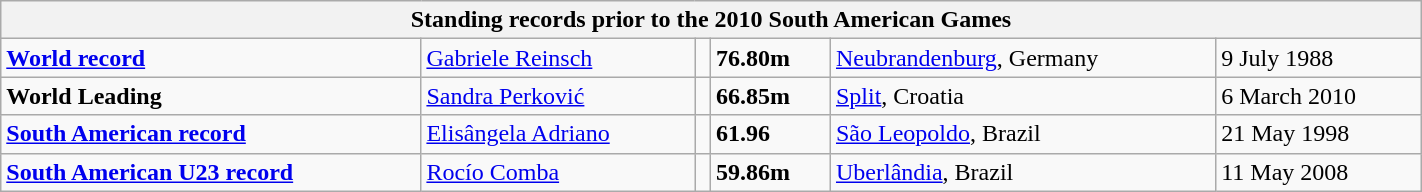<table class="wikitable" width=75%>
<tr>
<th colspan="6">Standing records prior to the 2010 South American Games</th>
</tr>
<tr>
<td><strong><a href='#'>World record</a></strong></td>
<td><a href='#'>Gabriele Reinsch</a></td>
<td align=left></td>
<td><strong>76.80m</strong></td>
<td><a href='#'>Neubrandenburg</a>, Germany</td>
<td>9 July 1988</td>
</tr>
<tr>
<td><strong>World Leading</strong></td>
<td><a href='#'>Sandra Perković</a></td>
<td align=left></td>
<td><strong>66.85m</strong></td>
<td><a href='#'>Split</a>, Croatia</td>
<td>6 March 2010</td>
</tr>
<tr>
<td><strong><a href='#'>South American record</a></strong></td>
<td><a href='#'>Elisângela Adriano</a></td>
<td align=left></td>
<td><strong>61.96</strong></td>
<td><a href='#'>São Leopoldo</a>, Brazil</td>
<td>21 May 1998</td>
</tr>
<tr>
<td><strong><a href='#'>South American U23 record</a></strong></td>
<td><a href='#'>Rocío Comba</a></td>
<td align=left></td>
<td><strong>59.86m</strong></td>
<td><a href='#'>Uberlândia</a>, Brazil</td>
<td>11 May 2008</td>
</tr>
</table>
